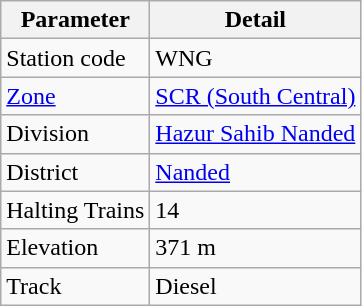<table class="wikitable">
<tr>
<th>Parameter</th>
<th>Detail</th>
</tr>
<tr>
<td>Station code</td>
<td>WNG</td>
</tr>
<tr>
<td><a href='#'>Zone</a></td>
<td><a href='#'>SCR (South Central)</a></td>
</tr>
<tr>
<td>Division</td>
<td><a href='#'>Hazur Sahib Nanded</a></td>
</tr>
<tr>
<td>District</td>
<td><a href='#'>Nanded</a></td>
</tr>
<tr>
<td>Halting Trains</td>
<td>14</td>
</tr>
<tr>
<td>Elevation</td>
<td>371 m</td>
</tr>
<tr>
<td>Track</td>
<td>Diesel</td>
</tr>
</table>
